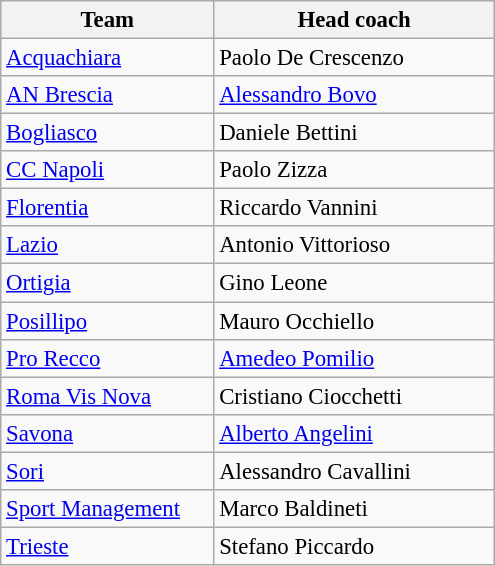<table class="wikitable" style="font-size:95%;">
<tr>
<th width=135>Team</th>
<th width=180>Head coach</th>
</tr>
<tr>
<td> <a href='#'>Acquachiara</a></td>
<td> Paolo De Crescenzo</td>
</tr>
<tr>
<td> <a href='#'>AN Brescia</a></td>
<td> <a href='#'>Alessandro Bovo</a></td>
</tr>
<tr>
<td> <a href='#'>Bogliasco</a></td>
<td> Daniele Bettini</td>
</tr>
<tr>
<td> <a href='#'>CC Napoli</a></td>
<td> Paolo Zizza</td>
</tr>
<tr>
<td> <a href='#'>Florentia</a></td>
<td> Riccardo Vannini</td>
</tr>
<tr>
<td> <a href='#'>Lazio</a></td>
<td> Antonio Vittorioso</td>
</tr>
<tr>
<td> <a href='#'>Ortigia</a></td>
<td> Gino Leone</td>
</tr>
<tr>
<td> <a href='#'>Posillipo</a></td>
<td> Mauro Occhiello</td>
</tr>
<tr>
<td> <a href='#'>Pro Recco</a></td>
<td> <a href='#'>Amedeo Pomilio</a></td>
</tr>
<tr>
<td> <a href='#'>Roma Vis Nova</a></td>
<td> Cristiano Ciocchetti</td>
</tr>
<tr>
<td> <a href='#'>Savona</a></td>
<td> <a href='#'>Alberto Angelini</a></td>
</tr>
<tr>
<td> <a href='#'>Sori</a></td>
<td> Alessandro Cavallini</td>
</tr>
<tr>
<td> <a href='#'>Sport Management</a></td>
<td> Marco Baldineti</td>
</tr>
<tr>
<td> <a href='#'>Trieste</a></td>
<td> Stefano Piccardo</td>
</tr>
</table>
